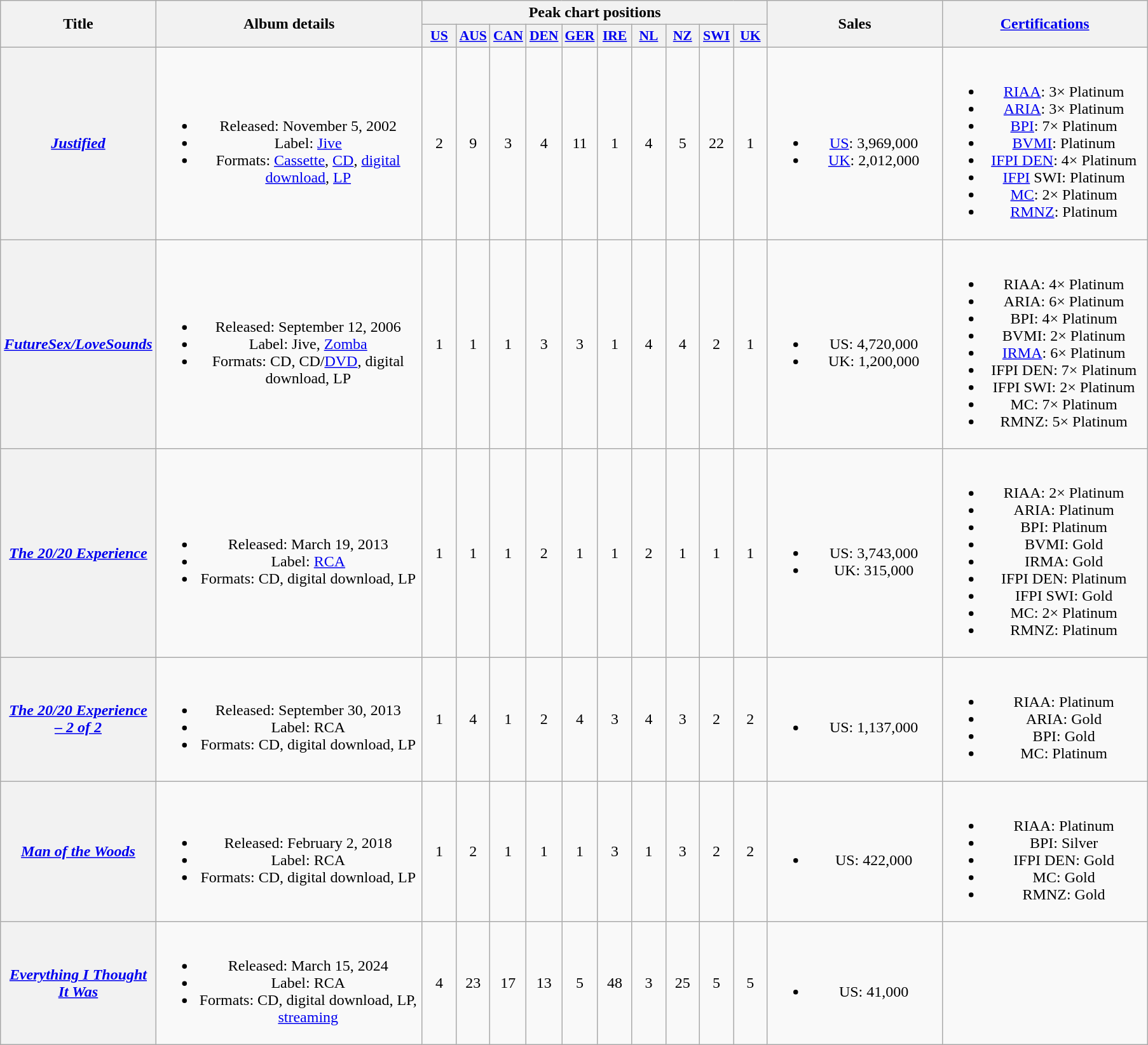<table class="wikitable plainrowheaders" style="text-align:center;">
<tr>
<th scope="col" rowspan="2" style="width: 9em;">Title</th>
<th scope="col" rowspan="2" style="width: 17em;">Album details</th>
<th scope="col" colspan="10">Peak chart positions</th>
<th scope="col" rowspan="2" style="width: 11em;">Sales</th>
<th scope="col" rowspan="2" style="width: 13em;"><a href='#'>Certifications</a></th>
</tr>
<tr>
<th scope="col" style="width:2em; font-size:90%;"><a href='#'>US</a><br></th>
<th scope="col" style="width:2em; font-size:90%;"><a href='#'>AUS</a><br></th>
<th scope="col" style="width:2em; font-size:90%;"><a href='#'>CAN</a><br></th>
<th scope="col" style="width:2em; font-size:90%;"><a href='#'>DEN</a><br></th>
<th scope="col" style="width:2em; font-size:90%;"><a href='#'>GER</a><br></th>
<th scope="col" style="width:2em; font-size:90%;"><a href='#'>IRE</a><br></th>
<th scope="col" style="width:2em; font-size:90%;"><a href='#'>NL</a><br></th>
<th scope="col" style="width:2em; font-size:90%;"><a href='#'>NZ</a><br></th>
<th scope="col" style="width:2em; font-size:90%;"><a href='#'>SWI</a><br></th>
<th scope="col" style="width:2em; font-size:90%;"><a href='#'>UK</a><br></th>
</tr>
<tr>
<th scope="row"><em><a href='#'>Justified</a></em></th>
<td><br><ul><li>Released: November 5, 2002</li><li>Label: <a href='#'>Jive</a></li><li>Formats: <a href='#'>Cassette</a>, <a href='#'>CD</a>, <a href='#'>digital download</a>, <a href='#'>LP</a></li></ul></td>
<td>2</td>
<td>9</td>
<td>3</td>
<td>4</td>
<td>11</td>
<td>1</td>
<td>4</td>
<td>5</td>
<td>22</td>
<td>1</td>
<td><br><ul><li><a href='#'>US</a>: 3,969,000</li><li><a href='#'>UK</a>: 2,012,000</li></ul></td>
<td><br><ul><li><a href='#'>RIAA</a>: 3× Platinum</li><li><a href='#'>ARIA</a>: 3× Platinum</li><li><a href='#'>BPI</a>: 7× Platinum</li><li><a href='#'>BVMI</a>: Platinum</li><li><a href='#'>IFPI DEN</a>: 4× Platinum</li><li><a href='#'>IFPI</a> SWI: Platinum</li><li><a href='#'>MC</a>: 2× Platinum</li><li><a href='#'>RMNZ</a>: Platinum</li></ul></td>
</tr>
<tr>
<th scope="row"><em><a href='#'>FutureSex/LoveSounds</a></em></th>
<td><br><ul><li>Released: September 12, 2006</li><li>Label: Jive, <a href='#'>Zomba</a></li><li>Formats: CD, CD/<a href='#'>DVD</a>, digital download, LP</li></ul></td>
<td>1</td>
<td>1</td>
<td>1</td>
<td>3</td>
<td>3</td>
<td>1</td>
<td>4</td>
<td>4</td>
<td>2</td>
<td>1</td>
<td><br><ul><li>US: 4,720,000</li><li>UK: 1,200,000</li></ul></td>
<td><br><ul><li>RIAA: 4× Platinum</li><li>ARIA: 6× Platinum</li><li>BPI: 4× Platinum</li><li>BVMI: 2× Platinum</li><li><a href='#'>IRMA</a>: 6× Platinum</li><li>IFPI DEN: 7× Platinum</li><li>IFPI SWI: 2× Platinum</li><li>MC: 7× Platinum</li><li>RMNZ: 5× Platinum</li></ul></td>
</tr>
<tr>
<th scope="row"><em><a href='#'>The 20/20 Experience</a></em></th>
<td><br><ul><li>Released: March 19, 2013</li><li>Label: <a href='#'>RCA</a></li><li>Formats: CD, digital download, LP</li></ul></td>
<td>1</td>
<td>1</td>
<td>1</td>
<td>2</td>
<td>1</td>
<td>1</td>
<td>2</td>
<td>1</td>
<td>1</td>
<td>1</td>
<td><br><ul><li>US: 3,743,000</li><li>UK: 315,000</li></ul></td>
<td><br><ul><li>RIAA: 2× Platinum</li><li>ARIA: Platinum</li><li>BPI: Platinum</li><li>BVMI: Gold</li><li>IRMA: Gold</li><li>IFPI DEN: Platinum</li><li>IFPI SWI: Gold</li><li>MC: 2× Platinum</li><li>RMNZ: Platinum</li></ul></td>
</tr>
<tr>
<th scope="row"><em><a href='#'>The 20/20 Experience – 2 of 2</a></em></th>
<td><br><ul><li>Released: September 30, 2013</li><li>Label: RCA</li><li>Formats: CD, digital download, LP</li></ul></td>
<td>1</td>
<td>4</td>
<td>1</td>
<td>2</td>
<td>4</td>
<td>3</td>
<td>4</td>
<td>3</td>
<td>2</td>
<td>2</td>
<td><br><ul><li>US: 1,137,000</li></ul></td>
<td><br><ul><li>RIAA: Platinum</li><li>ARIA: Gold</li><li>BPI: Gold</li><li>MC: Platinum</li></ul></td>
</tr>
<tr>
<th scope="row"><em><a href='#'>Man of the Woods</a></em></th>
<td><br><ul><li>Released: February 2, 2018</li><li>Label: RCA</li><li>Formats: CD, digital download, LP</li></ul></td>
<td>1</td>
<td>2</td>
<td>1</td>
<td>1</td>
<td>1</td>
<td>3</td>
<td>1</td>
<td>3</td>
<td>2</td>
<td>2</td>
<td><br><ul><li>US: 422,000</li></ul></td>
<td><br><ul><li>RIAA: Platinum</li><li>BPI: Silver</li><li>IFPI DEN: Gold</li><li>MC: Gold</li><li>RMNZ: Gold</li></ul></td>
</tr>
<tr>
<th scope="row"><em><a href='#'>Everything I Thought It Was</a></em></th>
<td><br><ul><li>Released: March 15, 2024</li><li>Label: RCA</li><li>Formats: CD, digital download, LP, <a href='#'>streaming</a></li></ul></td>
<td>4</td>
<td>23</td>
<td>17</td>
<td>13</td>
<td>5</td>
<td>48</td>
<td>3</td>
<td>25</td>
<td>5</td>
<td>5</td>
<td><br><ul><li>US: 41,000</li></ul></td>
<td></td>
</tr>
</table>
